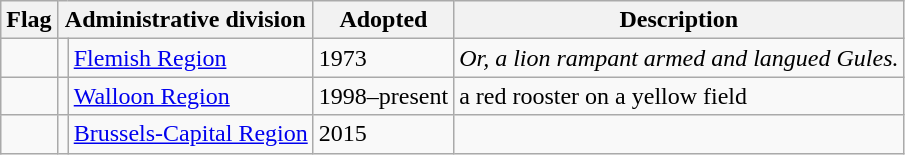<table class="wikitable sortable">
<tr>
<th class="unsortable">Flag</th>
<th colspan="2">Administrative division</th>
<th>Adopted</th>
<th class="unsortable">Description</th>
</tr>
<tr>
<td></td>
<td></td>
<td><a href='#'>Flemish Region</a></td>
<td>1973</td>
<td><em>Or, a lion rampant armed and langued Gules.</em></td>
</tr>
<tr>
<td></td>
<td></td>
<td><a href='#'>Walloon Region</a></td>
<td>1998–present<br></td>
<td>a red rooster on a yellow field</td>
</tr>
<tr>
<td></td>
<td></td>
<td><a href='#'>Brussels-Capital Region</a></td>
<td>2015</td>
<td></td>
</tr>
</table>
